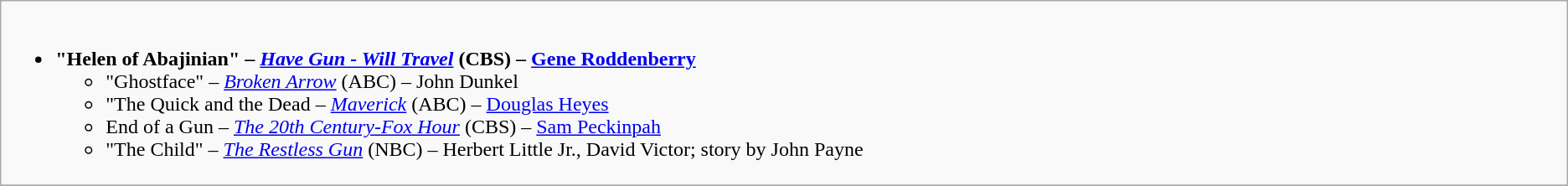<table class="wikitable">
<tr>
<td valign="top" width="50%"><br><ul><li><strong>"Helen of Abajinian" – <em><a href='#'>Have Gun - Will Travel</a></em> (CBS) – <a href='#'>Gene Roddenberry</a></strong><ul><li>"Ghostface" – <em><a href='#'>Broken Arrow</a></em> (ABC) – John Dunkel</li><li>"The Quick and the Dead –  <em><a href='#'>Maverick</a></em> (ABC) – <a href='#'>Douglas Heyes</a></li><li>End of a Gun – <em><a href='#'>The 20th Century-Fox Hour</a></em> (CBS) – <a href='#'>Sam Peckinpah</a></li><li>"The Child" – <em><a href='#'>The Restless Gun</a></em> (NBC) –  Herbert Little Jr., David Victor; story by John Payne</li></ul></li></ul></td>
</tr>
<tr>
</tr>
</table>
